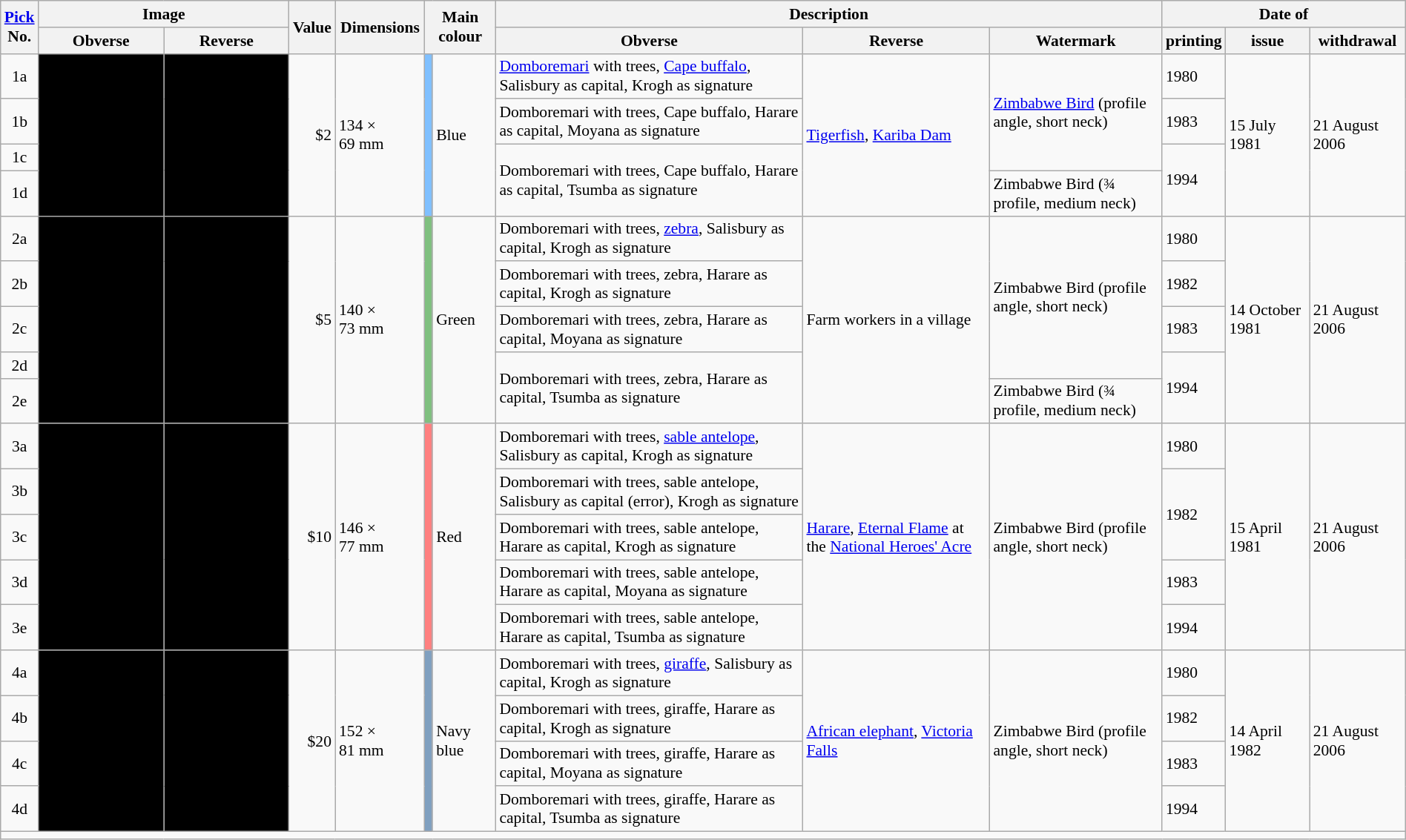<table class="wikitable" style="font-size:90%;width:100%">
<tr>
<th rowspan="2"><a href='#'>Pick</a><br>No.</th>
<th colspan="2">Image</th>
<th rowspan="2">Value</th>
<th rowspan="2">Dimensions</th>
<th rowspan="2" colspan="2">Main colour</th>
<th colspan="3">Description</th>
<th colspan="3">Date of</th>
</tr>
<tr>
<th style="max-width:106px;width:106px">Obverse</th>
<th style="max-width:106px;width:106px">Reverse</th>
<th>Obverse</th>
<th>Reverse</th>
<th>Watermark</th>
<th>printing</th>
<th>issue</th>
<th>withdrawal</th>
</tr>
<tr>
<td style="text-align:center">1a</td>
<td rowspan="4" style="background:#000;text-align:right"></td>
<td rowspan="4" style="background:#000"></td>
<td rowspan="4" style="text-align:right">$2</td>
<td rowspan="4">134 × 69 mm</td>
<td rowspan="4" style="background:#80C0FF;width:0"></td>
<td rowspan="4">Blue</td>
<td><a href='#'>Domboremari</a> with trees, <a href='#'>Cape buffalo</a>, Salisbury as capital, Krogh as signature</td>
<td rowspan="4"><a href='#'>Tigerfish</a>, <a href='#'>Kariba Dam</a></td>
<td rowspan="3"><a href='#'>Zimbabwe Bird</a> (profile angle, short neck)</td>
<td>1980</td>
<td rowspan="4">15 July 1981</td>
<td rowspan="4">21 August 2006</td>
</tr>
<tr>
<td style="text-align:center">1b</td>
<td>Domboremari with trees, Cape buffalo, Harare as capital, Moyana as signature</td>
<td>1983</td>
</tr>
<tr>
<td style="text-align:center">1c</td>
<td rowspan="2">Domboremari with trees, Cape buffalo, Harare as capital, Tsumba as signature</td>
<td rowspan="2">1994</td>
</tr>
<tr>
<td style="text-align:center">1d</td>
<td>Zimbabwe Bird (¾ profile, medium neck)</td>
</tr>
<tr>
<td style="text-align:center">2a</td>
<td rowspan="5" style="background:#000;text-align:right"></td>
<td rowspan="5" style="background:#000"></td>
<td rowspan="5" style="text-align:right">$5</td>
<td rowspan="5">140 × 73 mm</td>
<td rowspan="5" style="background:#80C080"></td>
<td rowspan="5">Green</td>
<td>Domboremari with trees, <a href='#'>zebra</a>, Salisbury as capital, Krogh as signature</td>
<td rowspan="5">Farm workers in a village</td>
<td rowspan="4">Zimbabwe Bird (profile angle, short neck)</td>
<td>1980</td>
<td rowspan="5">14 October 1981</td>
<td rowspan="5">21 August 2006</td>
</tr>
<tr>
<td style="text-align:center">2b</td>
<td>Domboremari with trees, zebra, Harare as capital, Krogh as signature</td>
<td>1982</td>
</tr>
<tr>
<td style="text-align:center">2c</td>
<td>Domboremari with trees, zebra, Harare as capital, Moyana as signature</td>
<td>1983</td>
</tr>
<tr>
<td style="text-align:center">2d</td>
<td rowspan="2">Domboremari with trees, zebra, Harare as capital, Tsumba as signature</td>
<td rowspan="2">1994</td>
</tr>
<tr>
<td style="text-align:center">2e</td>
<td>Zimbabwe Bird (¾ profile, medium neck)</td>
</tr>
<tr>
<td style="text-align:center">3a</td>
<td rowspan="5" style="background:#000;text-align:right"></td>
<td rowspan="5" style="background:#000"></td>
<td rowspan="5" style="text-align:right">$10</td>
<td rowspan="5">146 × 77 mm</td>
<td rowspan="5" style="background:#FF8080"></td>
<td rowspan="5">Red</td>
<td>Domboremari with trees, <a href='#'>sable antelope</a>, Salisbury as capital, Krogh as signature</td>
<td rowspan="5"><a href='#'>Harare</a>, <a href='#'>Eternal Flame</a> at the <a href='#'>National Heroes' Acre</a></td>
<td rowspan="5">Zimbabwe Bird (profile angle, short neck)</td>
<td>1980</td>
<td rowspan="5">15 April 1981</td>
<td rowspan="5">21 August 2006</td>
</tr>
<tr>
<td style="text-align:center">3b</td>
<td>Domboremari with trees, sable antelope, Salisbury as capital (error), Krogh as signature</td>
<td rowspan="2">1982</td>
</tr>
<tr>
<td style="text-align:center">3c</td>
<td>Domboremari with trees, sable antelope, Harare as capital, Krogh as signature</td>
</tr>
<tr>
<td style="text-align:center">3d</td>
<td>Domboremari with trees, sable antelope, Harare as capital, Moyana as signature</td>
<td>1983</td>
</tr>
<tr>
<td style="text-align:center">3e</td>
<td>Domboremari with trees, sable antelope, Harare as capital, Tsumba as signature</td>
<td>1994</td>
</tr>
<tr>
<td style="text-align:center">4a</td>
<td rowspan="4" style="background:#000;text-align:right"></td>
<td rowspan="4" style="background:#000"></td>
<td rowspan="4" style="text-align:right">$20</td>
<td rowspan="4">152 × 81 mm</td>
<td rowspan="4" style="background:#80A0C0"></td>
<td rowspan="4">Navy blue</td>
<td>Domboremari with trees, <a href='#'>giraffe</a>, Salisbury as capital, Krogh as signature</td>
<td rowspan="4"><a href='#'>African elephant</a>, <a href='#'>Victoria Falls</a></td>
<td rowspan="4">Zimbabwe Bird (profile angle, short neck)</td>
<td>1980</td>
<td rowspan="4">14 April 1982</td>
<td rowspan="4">21 August 2006</td>
</tr>
<tr>
<td style="text-align:center">4b</td>
<td>Domboremari with trees, giraffe, Harare as capital, Krogh as signature</td>
<td>1982</td>
</tr>
<tr>
<td style="text-align:center">4c</td>
<td>Domboremari with trees, giraffe, Harare as capital, Moyana as signature</td>
<td>1983</td>
</tr>
<tr>
<td style="text-align:center">4d</td>
<td>Domboremari with trees, giraffe, Harare as capital, Tsumba as signature</td>
<td>1994</td>
</tr>
<tr>
<td colspan="13"></td>
</tr>
</table>
